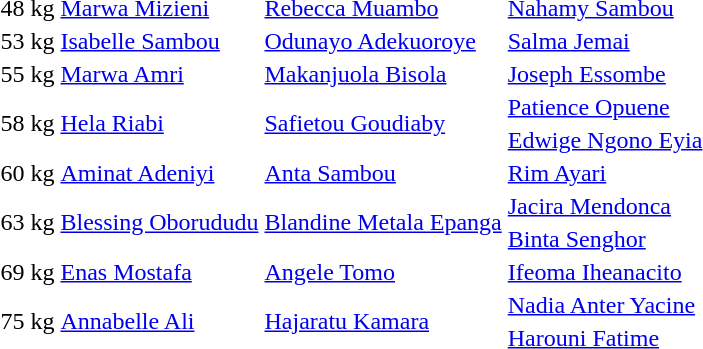<table>
<tr>
<td>48 kg</td>
<td> <a href='#'>Marwa Mizieni</a></td>
<td> <a href='#'>Rebecca Muambo</a></td>
<td> <a href='#'>Nahamy Sambou</a></td>
</tr>
<tr>
<td>53 kg</td>
<td> <a href='#'>Isabelle Sambou</a></td>
<td> <a href='#'>Odunayo Adekuoroye</a></td>
<td> <a href='#'>Salma Jemai</a></td>
</tr>
<tr>
<td>55 kg</td>
<td> <a href='#'>Marwa Amri</a></td>
<td> <a href='#'>Makanjuola Bisola</a></td>
<td> <a href='#'>Joseph Essombe</a></td>
</tr>
<tr>
<td rowspan=2>58 kg</td>
<td rowspan=2> <a href='#'>Hela Riabi</a></td>
<td rowspan=2> <a href='#'>Safietou Goudiaby</a></td>
<td> <a href='#'>Patience Opuene</a></td>
</tr>
<tr>
<td> <a href='#'>Edwige Ngono Eyia</a></td>
</tr>
<tr>
<td>60 kg</td>
<td> <a href='#'>Aminat Adeniyi</a></td>
<td> <a href='#'>Anta Sambou</a></td>
<td> <a href='#'>Rim Ayari</a></td>
</tr>
<tr>
<td rowspan=2>63 kg</td>
<td rowspan=2> <a href='#'>Blessing Oborududu</a></td>
<td rowspan=2> <a href='#'>Blandine Metala Epanga</a></td>
<td> <a href='#'>Jacira Mendonca</a></td>
</tr>
<tr>
<td> <a href='#'>Binta Senghor</a></td>
</tr>
<tr>
<td>69 kg</td>
<td> <a href='#'>Enas Mostafa</a></td>
<td> <a href='#'>Angele Tomo</a></td>
<td> <a href='#'>Ifeoma Iheanacito</a></td>
</tr>
<tr>
<td rowspan=2>75 kg</td>
<td rowspan=2> <a href='#'>Annabelle Ali</a></td>
<td rowspan=2> <a href='#'>Hajaratu Kamara</a></td>
<td> <a href='#'>Nadia Anter Yacine</a></td>
</tr>
<tr>
<td> <a href='#'>Harouni Fatime</a></td>
</tr>
</table>
